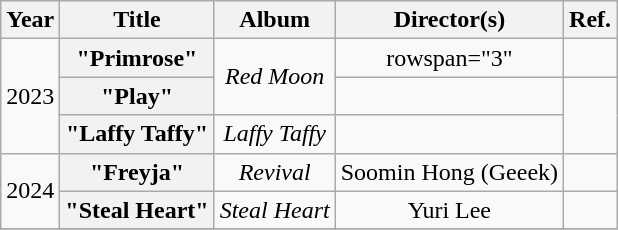<table class="wikitable plainrowheaders" style="text-align:center;">
<tr>
<th>Year</th>
<th>Title</th>
<th>Album</th>
<th>Director(s)</th>
<th {{abbr>Ref.</th>
</tr>
<tr>
<td rowspan="3">2023</td>
<th scope="row">"Primrose"</th>
<td rowspan="2"><em>Red Moon</em></td>
<td>rowspan="3" </td>
<td></td>
</tr>
<tr>
<th scope="row">"Play"</th>
<td></td>
</tr>
<tr>
<th scope="row">"Laffy Taffy"</th>
<td scope="row"><em>Laffy Taffy </em></td>
<td></td>
</tr>
<tr>
<td rowspan="2">2024</td>
<th scope="row">"Freyja"</th>
<td scope="row"><em>Revival</em></td>
<td>Soomin Hong (Geeek)</td>
<td></td>
</tr>
<tr>
<th scope="row">"Steal Heart"</th>
<td scope="row"><em>Steal Heart</em></td>
<td>Yuri Lee</td>
<td></td>
</tr>
<tr>
</tr>
</table>
